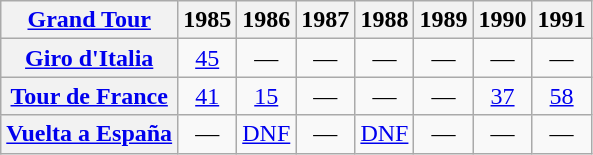<table class="wikitable plainrowheaders">
<tr>
<th scope="col"><a href='#'>Grand Tour</a></th>
<th scope="col">1985</th>
<th scope="col">1986</th>
<th scope="col">1987</th>
<th scope="col">1988</th>
<th scope="col">1989</th>
<th scope="col">1990</th>
<th scope="col">1991</th>
</tr>
<tr style="text-align:center;">
<th scope="row"> <a href='#'>Giro d'Italia</a></th>
<td><a href='#'>45</a></td>
<td>—</td>
<td>—</td>
<td>—</td>
<td>—</td>
<td>—</td>
<td>—</td>
</tr>
<tr style="text-align:center;">
<th scope="row"> <a href='#'>Tour de France</a></th>
<td><a href='#'>41</a></td>
<td><a href='#'>15</a></td>
<td>—</td>
<td>—</td>
<td>—</td>
<td><a href='#'>37</a></td>
<td><a href='#'>58</a></td>
</tr>
<tr style="text-align:center;">
<th scope="row"> <a href='#'>Vuelta a España</a></th>
<td>—</td>
<td><a href='#'>DNF</a></td>
<td>—</td>
<td><a href='#'>DNF</a></td>
<td>—</td>
<td>—</td>
<td>—</td>
</tr>
</table>
